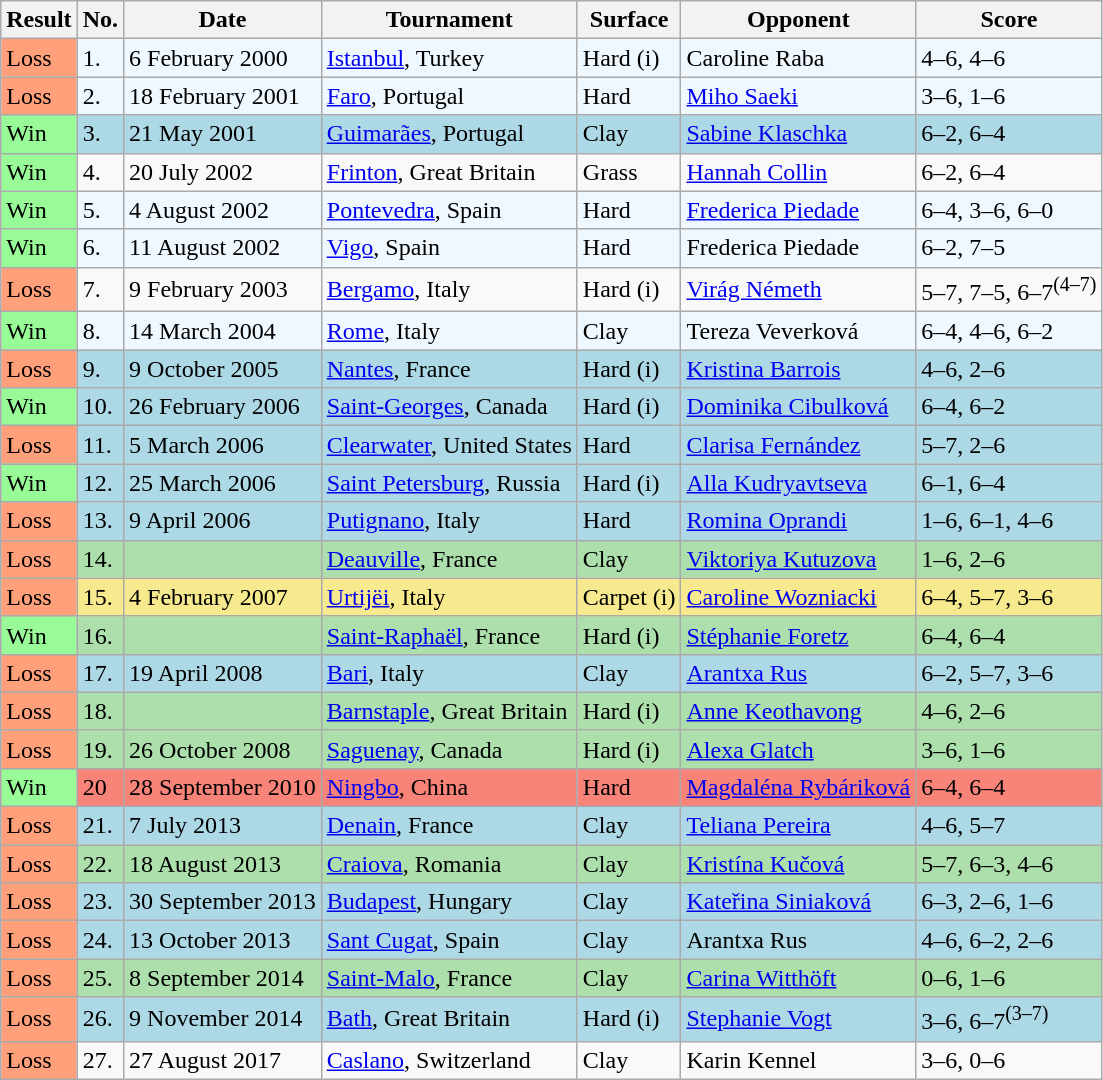<table class="sortable wikitable">
<tr>
<th>Result</th>
<th>No.</th>
<th>Date</th>
<th>Tournament</th>
<th>Surface</th>
<th>Opponent</th>
<th class="unsortable">Score</th>
</tr>
<tr style="background:#f0f8ff;">
<td style="background:#ffa07a;">Loss</td>
<td>1.</td>
<td>6 February 2000</td>
<td><a href='#'>Istanbul</a>, Turkey</td>
<td>Hard (i)</td>
<td> Caroline Raba</td>
<td>4–6, 4–6</td>
</tr>
<tr style="background:#f0f8ff;">
<td style="background:#ffa07a;">Loss</td>
<td>2.</td>
<td>18 February 2001</td>
<td><a href='#'>Faro</a>, Portugal</td>
<td>Hard</td>
<td> <a href='#'>Miho Saeki</a></td>
<td>3–6, 1–6</td>
</tr>
<tr style="background:lightblue;">
<td style="background:#98fb98;">Win</td>
<td>3.</td>
<td>21 May 2001</td>
<td><a href='#'>Guimarães</a>, Portugal</td>
<td>Clay</td>
<td> <a href='#'>Sabine Klaschka</a></td>
<td>6–2, 6–4</td>
</tr>
<tr>
<td style="background:#98fb98;">Win</td>
<td>4.</td>
<td>20 July 2002</td>
<td><a href='#'>Frinton</a>, Great Britain</td>
<td>Grass</td>
<td> <a href='#'>Hannah Collin</a></td>
<td>6–2, 6–4</td>
</tr>
<tr style="background:#f0f8ff;">
<td style="background:#98fb98;">Win</td>
<td>5.</td>
<td>4 August 2002</td>
<td><a href='#'>Pontevedra</a>, Spain</td>
<td>Hard</td>
<td> <a href='#'>Frederica Piedade</a></td>
<td>6–4, 3–6, 6–0</td>
</tr>
<tr style="background:#f0f8ff;">
<td style="background:#98fb98;">Win</td>
<td>6.</td>
<td>11 August 2002</td>
<td><a href='#'>Vigo</a>, Spain</td>
<td>Hard</td>
<td> Frederica Piedade</td>
<td>6–2, 7–5</td>
</tr>
<tr>
<td style="background:#ffa07a;">Loss</td>
<td>7.</td>
<td>9 February 2003</td>
<td><a href='#'>Bergamo</a>, Italy</td>
<td>Hard (i)</td>
<td> <a href='#'>Virág Németh</a></td>
<td>5–7, 7–5, 6–7<sup>(4–7)</sup></td>
</tr>
<tr style="background:#f0f8ff;">
<td style="background:#98fb98;">Win</td>
<td>8.</td>
<td>14 March 2004</td>
<td><a href='#'>Rome</a>, Italy</td>
<td>Clay</td>
<td> Tereza Veverková</td>
<td>6–4, 4–6, 6–2</td>
</tr>
<tr style="background:lightblue;">
<td style="background:#ffa07a;">Loss</td>
<td>9.</td>
<td>9 October 2005</td>
<td><a href='#'>Nantes</a>, France</td>
<td>Hard (i)</td>
<td> <a href='#'>Kristina Barrois</a></td>
<td>4–6, 2–6</td>
</tr>
<tr style="background:lightblue;">
<td style="background:#98fb98;">Win</td>
<td>10.</td>
<td>26 February 2006</td>
<td><a href='#'>Saint-Georges</a>, Canada</td>
<td>Hard (i)</td>
<td> <a href='#'>Dominika Cibulková</a></td>
<td>6–4, 6–2</td>
</tr>
<tr style="background:lightblue;">
<td style="background:#ffa07a;">Loss</td>
<td>11.</td>
<td>5 March 2006</td>
<td><a href='#'>Clearwater</a>, United States</td>
<td>Hard</td>
<td> <a href='#'>Clarisa Fernández</a></td>
<td>5–7, 2–6</td>
</tr>
<tr style="background:lightblue;">
<td style="background:#98fb98;">Win</td>
<td>12.</td>
<td>25 March 2006</td>
<td><a href='#'>Saint Petersburg</a>, Russia</td>
<td>Hard (i)</td>
<td> <a href='#'>Alla Kudryavtseva</a></td>
<td>6–1, 6–4</td>
</tr>
<tr style="background:lightblue;">
<td style="background:#ffa07a;">Loss</td>
<td>13.</td>
<td>9 April 2006</td>
<td><a href='#'>Putignano</a>, Italy</td>
<td>Hard</td>
<td> <a href='#'>Romina Oprandi</a></td>
<td>1–6, 6–1, 4–6</td>
</tr>
<tr style="background:#addfad;">
<td style="background:#ffa07a;">Loss</td>
<td>14.</td>
<td></td>
<td><a href='#'>Deauville</a>, France</td>
<td>Clay</td>
<td> <a href='#'>Viktoriya Kutuzova</a></td>
<td>1–6, 2–6</td>
</tr>
<tr style="background:#f7e98e;">
<td style="background:#ffa07a;">Loss</td>
<td>15.</td>
<td>4 February 2007</td>
<td><a href='#'>Urtijëi</a>, Italy</td>
<td>Carpet (i)</td>
<td> <a href='#'>Caroline Wozniacki</a></td>
<td>6–4, 5–7, 3–6</td>
</tr>
<tr style="background:#addfad;">
<td style="background:#98fb98;">Win</td>
<td>16.</td>
<td></td>
<td><a href='#'>Saint-Raphaël</a>, France</td>
<td>Hard (i)</td>
<td> <a href='#'>Stéphanie Foretz</a></td>
<td>6–4, 6–4</td>
</tr>
<tr style="background:lightblue;">
<td style="background:#ffa07a;">Loss</td>
<td>17.</td>
<td>19 April 2008</td>
<td><a href='#'>Bari</a>, Italy</td>
<td>Clay</td>
<td> <a href='#'>Arantxa Rus</a></td>
<td>6–2, 5–7, 3–6</td>
</tr>
<tr style="background:#addfad;">
<td style="background:#ffa07a;">Loss</td>
<td>18.</td>
<td></td>
<td><a href='#'>Barnstaple</a>, Great Britain</td>
<td>Hard (i)</td>
<td> <a href='#'>Anne Keothavong</a></td>
<td>4–6, 2–6</td>
</tr>
<tr style="background:#addfad;">
<td style="background:#ffa07a;">Loss</td>
<td>19.</td>
<td>26 October 2008</td>
<td><a href='#'>Saguenay</a>, Canada</td>
<td>Hard (i)</td>
<td> <a href='#'>Alexa Glatch</a></td>
<td>3–6, 1–6</td>
</tr>
<tr style="background:#f88379;">
<td style="background:#98fb98;">Win</td>
<td>20</td>
<td>28 September 2010</td>
<td><a href='#'>Ningbo</a>, China</td>
<td>Hard</td>
<td> <a href='#'>Magdaléna Rybáriková</a></td>
<td>6–4, 6–4</td>
</tr>
<tr style="background:lightblue;">
<td style="background:#ffa07a;">Loss</td>
<td>21.</td>
<td>7 July 2013</td>
<td><a href='#'>Denain</a>, France</td>
<td>Clay</td>
<td> <a href='#'>Teliana Pereira</a></td>
<td>4–6, 5–7</td>
</tr>
<tr style="background:#addfad;">
<td style="background:#ffa07a;">Loss</td>
<td>22.</td>
<td>18 August 2013</td>
<td><a href='#'>Craiova</a>, Romania</td>
<td>Clay</td>
<td> <a href='#'>Kristína Kučová</a></td>
<td>5–7, 6–3, 4–6</td>
</tr>
<tr style="background:lightblue;">
<td style="background:#ffa07a;">Loss</td>
<td>23.</td>
<td>30 September 2013</td>
<td><a href='#'>Budapest</a>, Hungary</td>
<td>Clay</td>
<td> <a href='#'>Kateřina Siniaková</a></td>
<td>6–3, 2–6, 1–6</td>
</tr>
<tr style="background:lightblue;">
<td style="background:#ffa07a;">Loss</td>
<td>24.</td>
<td>13 October 2013</td>
<td><a href='#'>Sant Cugat</a>, Spain</td>
<td>Clay</td>
<td> Arantxa Rus</td>
<td>4–6, 6–2, 2–6</td>
</tr>
<tr style="background:#addfad;">
<td style="background:#ffa07a;">Loss</td>
<td>25.</td>
<td>8 September 2014</td>
<td><a href='#'>Saint-Malo</a>, France</td>
<td>Clay</td>
<td> <a href='#'>Carina Witthöft</a></td>
<td>0–6, 1–6</td>
</tr>
<tr style="background:lightblue;">
<td style="background:#ffa07a;">Loss</td>
<td>26.</td>
<td>9 November 2014</td>
<td><a href='#'>Bath</a>, Great Britain</td>
<td>Hard (i)</td>
<td> <a href='#'>Stephanie Vogt</a></td>
<td>3–6, 6–7<sup>(3–7)</sup></td>
</tr>
<tr>
<td style="background:#ffa07a;">Loss</td>
<td>27.</td>
<td>27 August 2017</td>
<td><a href='#'>Caslano</a>, Switzerland</td>
<td>Clay</td>
<td> Karin Kennel</td>
<td>3–6, 0–6</td>
</tr>
</table>
